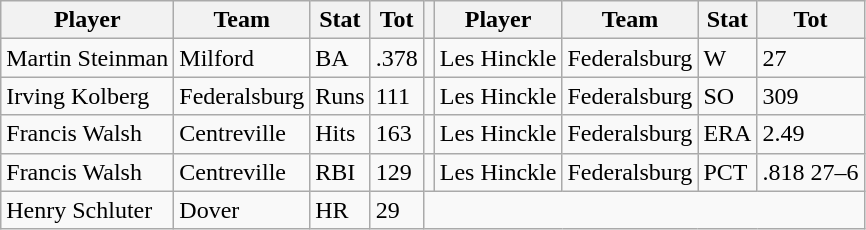<table class="wikitable">
<tr>
<th>Player</th>
<th>Team</th>
<th>Stat</th>
<th>Tot</th>
<th></th>
<th>Player</th>
<th>Team</th>
<th>Stat</th>
<th>Tot</th>
</tr>
<tr>
<td>Martin Steinman</td>
<td>Milford</td>
<td>BA</td>
<td>.378</td>
<td></td>
<td>Les Hinckle</td>
<td>Federalsburg</td>
<td>W</td>
<td>27</td>
</tr>
<tr>
<td>Irving Kolberg</td>
<td>Federalsburg</td>
<td>Runs</td>
<td>111</td>
<td></td>
<td>Les Hinckle</td>
<td>Federalsburg</td>
<td>SO</td>
<td>309</td>
</tr>
<tr>
<td>Francis Walsh</td>
<td>Centreville</td>
<td>Hits</td>
<td>163</td>
<td></td>
<td>Les Hinckle</td>
<td>Federalsburg</td>
<td>ERA</td>
<td>2.49</td>
</tr>
<tr>
<td>Francis Walsh</td>
<td>Centreville</td>
<td>RBI</td>
<td>129</td>
<td></td>
<td>Les Hinckle</td>
<td>Federalsburg</td>
<td>PCT</td>
<td>.818 27–6</td>
</tr>
<tr>
<td>Henry Schluter</td>
<td>Dover</td>
<td>HR</td>
<td>29</td>
</tr>
</table>
